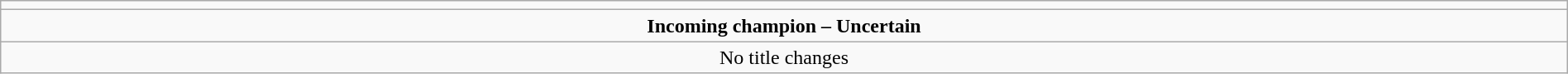<table class="wikitable" style="text-align:center; width:100%;">
<tr>
<td colspan=5></td>
</tr>
<tr>
<td colspan=5><strong>Incoming champion – Uncertain</strong></td>
</tr>
<tr>
<td colspan="5">No title changes</td>
</tr>
</table>
